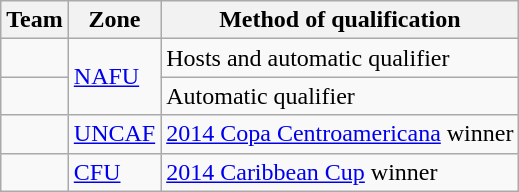<table class="wikitable">
<tr>
<th>Team</th>
<th>Zone</th>
<th>Method of qualification</th>
</tr>
<tr>
<td></td>
<td rowspan=2><a href='#'>NAFU</a></td>
<td>Hosts and automatic qualifier</td>
</tr>
<tr>
<td></td>
<td>Automatic qualifier</td>
</tr>
<tr>
<td></td>
<td><a href='#'>UNCAF</a></td>
<td><a href='#'>2014 Copa Centroamericana</a> winner</td>
</tr>
<tr>
<td></td>
<td><a href='#'>CFU</a></td>
<td><a href='#'>2014 Caribbean Cup</a> winner</td>
</tr>
</table>
